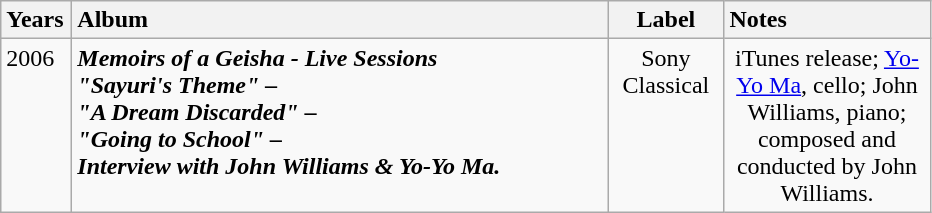<table class="wikitable">
<tr>
<th style="vertical-align:top; text-align:left; width:40px;">Years</th>
<th style="vertical-align:top; text-align:left; width:350px;">Album</th>
<th style="vertical-align:top; text-align:center; width:70px;">Label</th>
<th style="vertical-align:top; text-align:left; width:130px;">Notes</th>
</tr>
<tr style="vertical-align:top;">
<td style="text-align:left; ">2006</td>
<td style="text-align:left; "><strong><em>Memoirs of a Geisha - Live Sessions<em><strong><br>"Sayuri's Theme" –<br>"A Dream Discarded" –<br>"Going to School" –<br>Interview with John Williams & Yo-Yo Ma.</td>
<td style="text-align:center; ">Sony Classical</td>
<td style="text-align:center; ">iTunes release; <a href='#'>Yo-Yo Ma</a>, cello; John Williams, piano; composed and conducted by John Williams.</td>
</tr>
</table>
